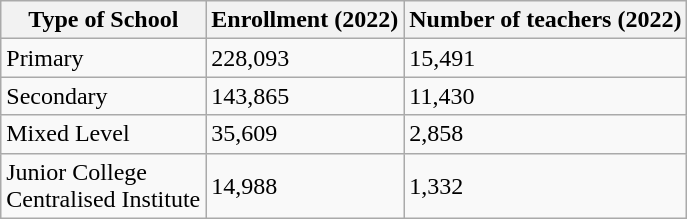<table class="wikitable">
<tr ->
<th>Type of School</th>
<th>Enrollment (2022)</th>
<th>Number of teachers (2022)</th>
</tr>
<tr ->
<td>Primary</td>
<td>228,093</td>
<td>15,491</td>
</tr>
<tr ->
<td>Secondary</td>
<td>143,865</td>
<td>11,430</td>
</tr>
<tr ->
<td>Mixed Level</td>
<td>35,609</td>
<td>2,858</td>
</tr>
<tr ->
<td>Junior College<br>Centralised Institute</td>
<td>14,988</td>
<td>1,332</td>
</tr>
</table>
